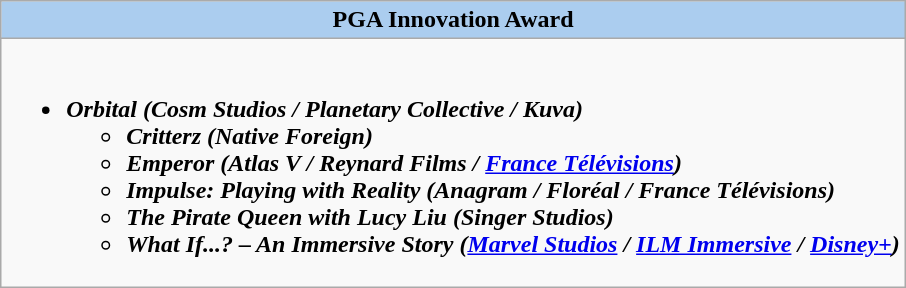<table class=wikitable style="width="100%">
<tr>
<th colspan="2" style="background:#abcdef;">PGA Innovation Award</th>
</tr>
<tr>
<td colspan="2" style="vertical-align:top;"><br><ul><li><strong><em>Orbital<em> (Cosm Studios / Planetary Collective / Kuva)<strong><ul><li></em>Critterz<em> (Native Foreign)</li><li></em>Emperor<em> (Atlas V / Reynard Films / <a href='#'>France Télévisions</a>)</li><li></em>Impulse: Playing with Reality<em> (Anagram / Floréal / France Télévisions)</li><li></em>The Pirate Queen with Lucy Liu<em> (Singer Studios)</li><li></em>What If...? – An Immersive Story<em> (<a href='#'>Marvel Studios</a> / <a href='#'>ILM Immersive</a> / <a href='#'>Disney+</a>)</li></ul></li></ul></td>
</tr>
</table>
